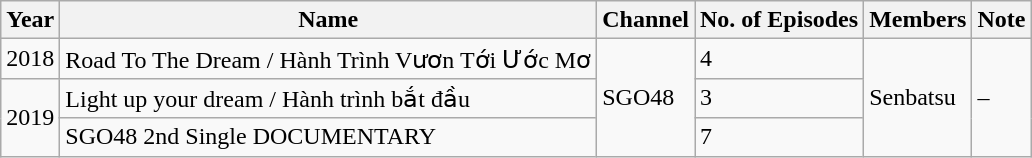<table class="wikitable">
<tr>
<th>Year</th>
<th>Name</th>
<th>Channel</th>
<th>No. of Episodes</th>
<th>Members</th>
<th>Note</th>
</tr>
<tr bgcolor="">
<td>2018</td>
<td>Road To The Dream / Hành Trình Vươn Tới Ước Mơ</td>
<td rowspan="3">SGO48</td>
<td>4</td>
<td rowspan="3">Senbatsu</td>
<td rowspan="3">–</td>
</tr>
<tr bgcolor="">
<td rowspan="2">2019</td>
<td>Light up your dream / Hành trình bắt đầu</td>
<td>3</td>
</tr>
<tr bgcolor="">
<td>SGO48 2nd Single DOCUMENTARY</td>
<td>7</td>
</tr>
</table>
